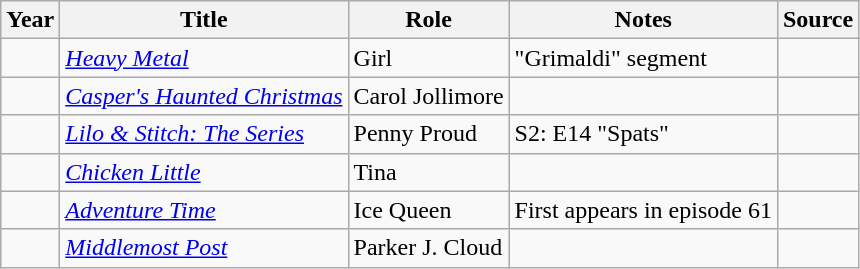<table class="wikitable sortable plainrowheaders">
<tr>
<th>Year</th>
<th>Title</th>
<th>Role</th>
<th class="unsortable">Notes</th>
<th class="unsortable">Source</th>
</tr>
<tr>
<td></td>
<td><em><a href='#'>Heavy Metal</a></em></td>
<td>Girl</td>
<td>"Grimaldi" segment</td>
<td></td>
</tr>
<tr>
<td></td>
<td><em><a href='#'>Casper's Haunted Christmas</a></em></td>
<td>Carol Jollimore</td>
<td></td>
<td></td>
</tr>
<tr>
<td></td>
<td><em><a href='#'>Lilo & Stitch: The Series</a></em></td>
<td>Penny Proud</td>
<td>S2: E14 "Spats"</td>
<td></td>
</tr>
<tr>
<td></td>
<td><em><a href='#'>Chicken Little</a></em></td>
<td>Tina</td>
<td></td>
</tr>
<tr>
<td></td>
<td><em><a href='#'>Adventure Time</a></em></td>
<td>Ice Queen</td>
<td>First appears in episode 61</td>
<td></td>
</tr>
<tr>
<td></td>
<td><em><a href='#'>Middlemost Post</a></em></td>
<td>Parker J. Cloud</td>
<td></td>
</tr>
</table>
